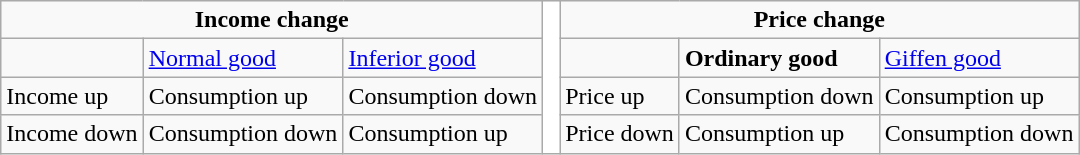<table class="wikitable">
<tr>
<td colspan=3 align=center><strong>Income change</strong></td>
<td rowspan=4 bgcolor=white> </td>
<td colspan=3 align=center><strong>Price change</strong></td>
</tr>
<tr>
<td> </td>
<td><a href='#'>Normal good</a></td>
<td><a href='#'>Inferior good</a></td>
<td> </td>
<td><strong>Ordinary good</strong></td>
<td><a href='#'>Giffen good</a></td>
</tr>
<tr>
<td>Income up</td>
<td>Consumption up</td>
<td>Consumption down</td>
<td>Price up</td>
<td>Consumption down</td>
<td>Consumption up</td>
</tr>
<tr>
<td>Income down</td>
<td>Consumption down</td>
<td>Consumption up</td>
<td>Price down</td>
<td>Consumption up</td>
<td>Consumption down</td>
</tr>
</table>
